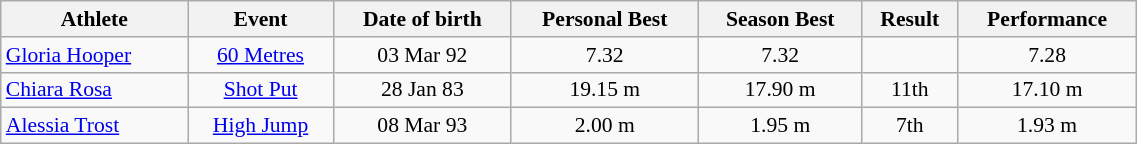<table class="wikitable" width=60% style="font-size:90%; text-align:center;">
<tr>
<th>Athlete</th>
<th>Event</th>
<th>Date of birth</th>
<th>Personal Best</th>
<th>Season Best</th>
<th>Result</th>
<th>Performance</th>
</tr>
<tr>
<td align=left><a href='#'>Gloria Hooper</a></td>
<td><a href='#'>60 Metres</a></td>
<td>03 Mar 92</td>
<td>7.32</td>
<td>7.32</td>
<td></td>
<td>7.28  </td>
</tr>
<tr>
<td align=left><a href='#'>Chiara Rosa</a></td>
<td><a href='#'>Shot Put</a></td>
<td>28 Jan 83</td>
<td>19.15 m</td>
<td>17.90 m</td>
<td>11th</td>
<td>17.10 m</td>
</tr>
<tr>
<td align=left><a href='#'>Alessia Trost</a></td>
<td><a href='#'>High Jump</a></td>
<td>08 Mar 93</td>
<td>2.00 m</td>
<td>1.95 m</td>
<td>7th</td>
<td>1.93 m</td>
</tr>
</table>
